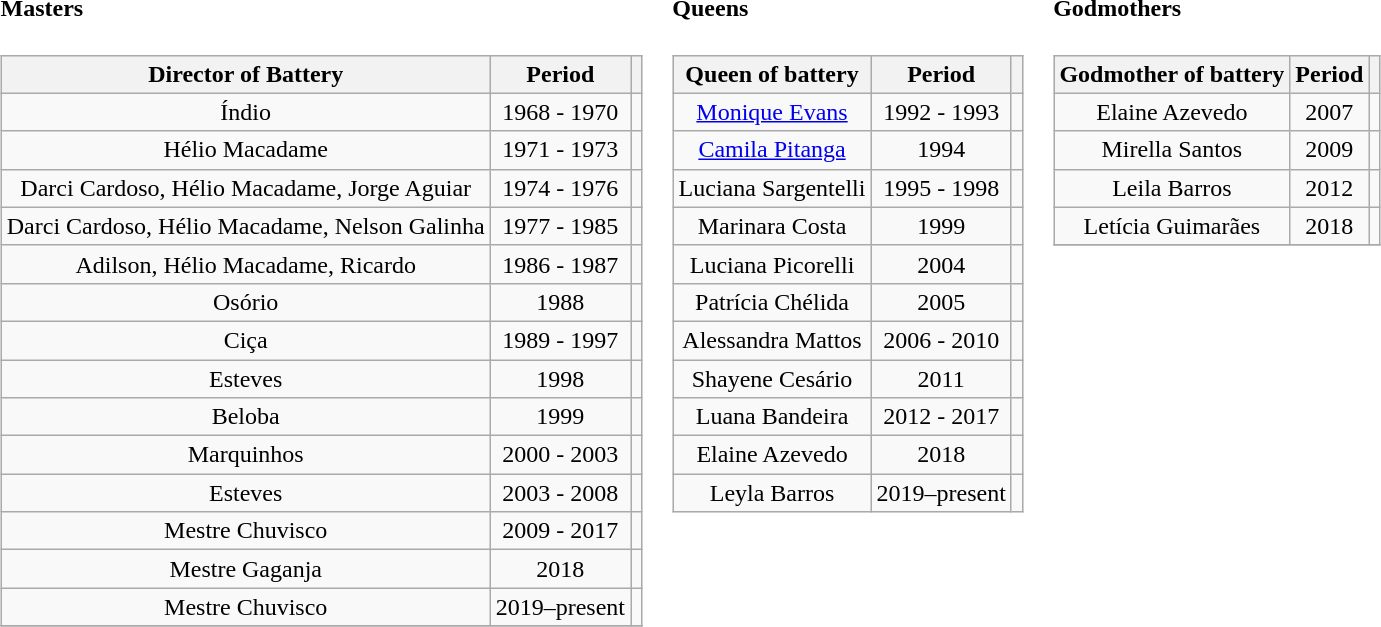<table>
<tr valign="top">
<td><br><h4>Masters</h4><table class="wikitable sortable" style="text-align: center">
<tr>
<th>Director of Battery</th>
<th>Period</th>
<th></th>
</tr>
<tr>
<td>Índio</td>
<td>1968 - 1970</td>
<td></td>
</tr>
<tr>
<td>Hélio Macadame</td>
<td>1971 - 1973</td>
<td></td>
</tr>
<tr>
<td>Darci Cardoso, Hélio Macadame, Jorge Aguiar</td>
<td>1974 - 1976</td>
<td></td>
</tr>
<tr>
<td>Darci Cardoso, Hélio Macadame, Nelson Galinha</td>
<td>1977 - 1985</td>
<td></td>
</tr>
<tr>
<td>Adilson, Hélio Macadame, Ricardo</td>
<td>1986 - 1987</td>
<td></td>
</tr>
<tr>
<td>Osório</td>
<td>1988</td>
<td></td>
</tr>
<tr>
<td>Ciça</td>
<td>1989 - 1997</td>
<td></td>
</tr>
<tr>
<td>Esteves</td>
<td>1998</td>
<td></td>
</tr>
<tr>
<td>Beloba</td>
<td>1999</td>
<td></td>
</tr>
<tr>
<td>Marquinhos</td>
<td>2000 - 2003</td>
<td></td>
</tr>
<tr>
<td>Esteves</td>
<td>2003 - 2008</td>
<td></td>
</tr>
<tr>
<td>Mestre Chuvisco</td>
<td>2009 - 2017</td>
<td></td>
</tr>
<tr>
<td>Mestre Gaganja</td>
<td>2018</td>
<td></td>
</tr>
<tr>
<td>Mestre Chuvisco</td>
<td>2019–present</td>
<td></td>
</tr>
<tr>
</tr>
</table>
</td>
<td><br><h4>Queens</h4><table class="wikitable sortable" style="text-align: center">
<tr>
<th>Queen of battery</th>
<th>Period</th>
<th></th>
</tr>
<tr>
<td><a href='#'>Monique Evans</a></td>
<td>1992 - 1993</td>
<td></td>
</tr>
<tr>
<td><a href='#'>Camila Pitanga</a></td>
<td>1994</td>
<td></td>
</tr>
<tr>
<td>Luciana Sargentelli</td>
<td>1995 - 1998</td>
<td></td>
</tr>
<tr>
<td>Marinara Costa</td>
<td>1999</td>
<td></td>
</tr>
<tr>
<td>Luciana Picorelli</td>
<td>2004</td>
<td></td>
</tr>
<tr>
<td>Patrícia Chélida</td>
<td>2005</td>
<td></td>
</tr>
<tr>
<td>Alessandra Mattos</td>
<td>2006 - 2010</td>
<td></td>
</tr>
<tr>
<td>Shayene Cesário</td>
<td>2011</td>
<td></td>
</tr>
<tr>
<td>Luana Bandeira</td>
<td>2012 - 2017</td>
<td></td>
</tr>
<tr>
<td>Elaine Azevedo</td>
<td>2018</td>
<td></td>
</tr>
<tr>
<td>Leyla Barros</td>
<td>2019–present</td>
<td></td>
</tr>
</table>
</td>
<td><br><h4>Godmothers</h4><table class="wikitable sortable" style="text-align: center">
<tr>
<th>Godmother of battery</th>
<th>Period</th>
<th></th>
</tr>
<tr>
<td>Elaine Azevedo</td>
<td>2007</td>
<td></td>
</tr>
<tr>
<td>Mirella Santos</td>
<td>2009</td>
<td></td>
</tr>
<tr>
<td>Leila Barros</td>
<td>2012</td>
<td></td>
</tr>
<tr>
<td>Letícia Guimarães</td>
<td>2018</td>
<td></td>
</tr>
<tr>
</tr>
</table>
</td>
</tr>
</table>
